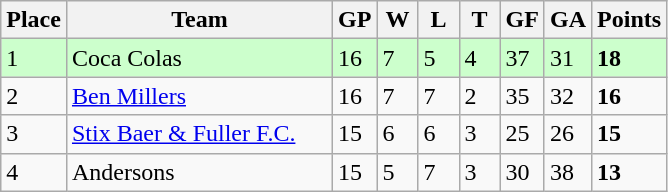<table class="wikitable">
<tr>
<th>Place</th>
<th width="170">Team</th>
<th width="20">GP</th>
<th width="20">W</th>
<th width="20">L</th>
<th width="20">T</th>
<th width="20">GF</th>
<th width="20">GA</th>
<th>Points</th>
</tr>
<tr bgcolor=#ccffcc>
<td>1</td>
<td>Coca Colas</td>
<td>16</td>
<td>7</td>
<td>5</td>
<td>4</td>
<td>37</td>
<td>31</td>
<td><strong>18</strong></td>
</tr>
<tr>
<td>2</td>
<td><a href='#'>Ben Millers</a></td>
<td>16</td>
<td>7</td>
<td>7</td>
<td>2</td>
<td>35</td>
<td>32</td>
<td><strong>16</strong></td>
</tr>
<tr>
<td>3</td>
<td><a href='#'>Stix Baer & Fuller F.C.</a></td>
<td>15</td>
<td>6</td>
<td>6</td>
<td>3</td>
<td>25</td>
<td>26</td>
<td><strong>15</strong></td>
</tr>
<tr>
<td>4</td>
<td>Andersons</td>
<td>15</td>
<td>5</td>
<td>7</td>
<td>3</td>
<td>30</td>
<td>38</td>
<td><strong>13</strong></td>
</tr>
</table>
